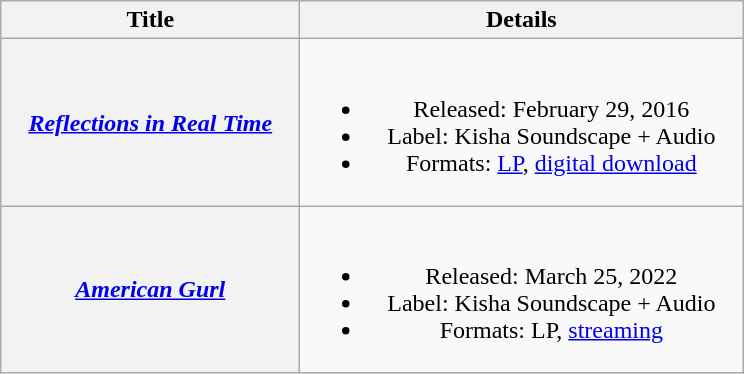<table class="wikitable plainrowheaders" style="text-align:center">
<tr>
<th scope="col" style="width:12em;">Title</th>
<th scope="col" style="width:18em;">Details</th>
</tr>
<tr>
<th scope="row"><em><a href='#'>Reflections in Real Time</a></em></th>
<td><br><ul><li>Released: February 29, 2016</li><li>Label: Kisha Soundscape + Audio</li><li>Formats: <a href='#'>LP</a>, <a href='#'>digital download</a></li></ul></td>
</tr>
<tr>
<th scope="row"><em><a href='#'>American Gurl</a></em></th>
<td><br><ul><li>Released: March 25, 2022</li><li>Label: Kisha Soundscape + Audio</li><li>Formats: LP, <a href='#'>streaming</a></li></ul></td>
</tr>
</table>
